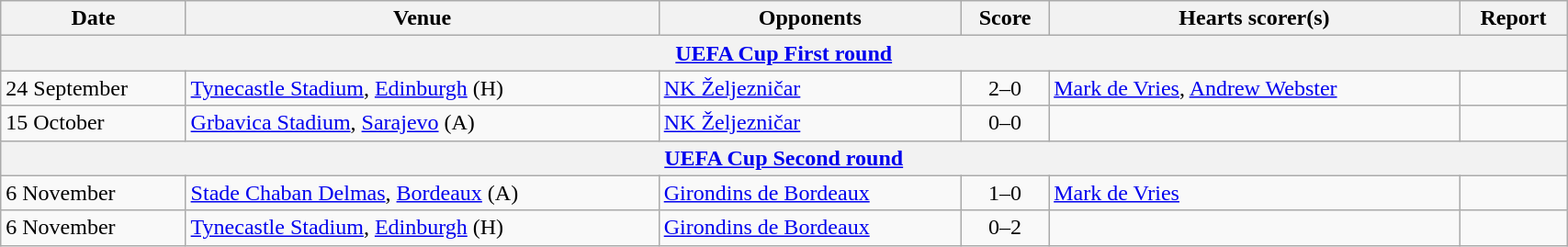<table class="wikitable" width=90%>
<tr>
<th>Date</th>
<th>Venue</th>
<th>Opponents</th>
<th>Score</th>
<th>Hearts scorer(s)</th>
<th>Report</th>
</tr>
<tr>
<th colspan=7><a href='#'>UEFA Cup First round</a></th>
</tr>
<tr>
<td>24 September</td>
<td><a href='#'>Tynecastle Stadium</a>, <a href='#'>Edinburgh</a> (H)</td>
<td> <a href='#'>NK Željezničar</a></td>
<td align=center>2–0</td>
<td><a href='#'>Mark de Vries</a>, <a href='#'>Andrew Webster</a></td>
<td></td>
</tr>
<tr>
<td>15 October</td>
<td><a href='#'>Grbavica Stadium</a>, <a href='#'>Sarajevo</a> (A)</td>
<td> <a href='#'>NK Željezničar</a></td>
<td align=center>0–0</td>
<td></td>
<td></td>
</tr>
<tr>
<th colspan=7><a href='#'>UEFA Cup Second round</a></th>
</tr>
<tr>
<td>6 November</td>
<td><a href='#'>Stade Chaban Delmas</a>, <a href='#'>Bordeaux</a> (A)</td>
<td> <a href='#'>Girondins de Bordeaux</a></td>
<td align=center>1–0</td>
<td><a href='#'>Mark de Vries</a></td>
<td></td>
</tr>
<tr>
<td>6 November</td>
<td><a href='#'>Tynecastle Stadium</a>, <a href='#'>Edinburgh</a> (H)</td>
<td> <a href='#'>Girondins de Bordeaux</a></td>
<td align=center>0–2</td>
<td></td>
<td></td>
</tr>
</table>
